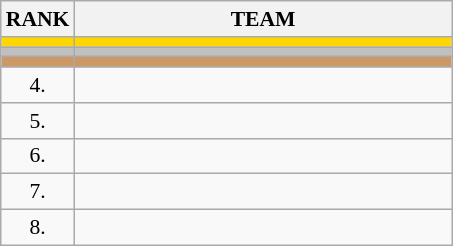<table class="wikitable" style="border-collapse: collapse; font-size: 90%;">
<tr>
<th>RANK</th>
<th align="left" style="width: 17em">TEAM</th>
</tr>
<tr bgcolor=gold>
<td align="center"></td>
<td></td>
</tr>
<tr bgcolor=silver>
<td align="center"></td>
<td></td>
</tr>
<tr bgcolor=cc9966>
<td align="center"></td>
<td></td>
</tr>
<tr>
<td align="center">4.</td>
<td></td>
</tr>
<tr>
<td align="center">5.</td>
<td></td>
</tr>
<tr>
<td align="center">6.</td>
<td></td>
</tr>
<tr>
<td align="center">7.</td>
<td></td>
</tr>
<tr>
<td align="center">8.</td>
<td></td>
</tr>
</table>
